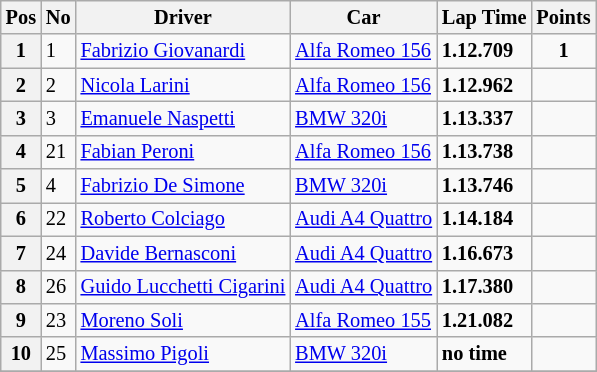<table class="wikitable" style="font-size: 85%;">
<tr>
<th>Pos</th>
<th>No</th>
<th>Driver</th>
<th>Car</th>
<th>Lap Time</th>
<th>Points</th>
</tr>
<tr>
<th>1</th>
<td>1</td>
<td> <a href='#'>Fabrizio Giovanardi</a></td>
<td><a href='#'>Alfa Romeo 156</a></td>
<td><strong>1.12.709</strong></td>
<td align=center><strong>1</strong></td>
</tr>
<tr>
<th>2</th>
<td>2</td>
<td> <a href='#'>Nicola Larini</a></td>
<td><a href='#'>Alfa Romeo 156</a></td>
<td><strong>1.12.962</strong></td>
<td></td>
</tr>
<tr>
<th>3</th>
<td>3</td>
<td> <a href='#'>Emanuele Naspetti</a></td>
<td><a href='#'>BMW 320i</a></td>
<td><strong>1.13.337</strong></td>
<td></td>
</tr>
<tr>
<th>4</th>
<td>21</td>
<td> <a href='#'>Fabian Peroni</a></td>
<td><a href='#'>Alfa Romeo 156</a></td>
<td><strong>1.13.738</strong></td>
<td></td>
</tr>
<tr>
<th>5</th>
<td>4</td>
<td> <a href='#'>Fabrizio De Simone</a></td>
<td><a href='#'>BMW 320i</a></td>
<td><strong>1.13.746</strong></td>
<td></td>
</tr>
<tr>
<th>6</th>
<td>22</td>
<td> <a href='#'>Roberto Colciago</a></td>
<td><a href='#'>Audi A4 Quattro</a></td>
<td><strong>1.14.184</strong></td>
<td></td>
</tr>
<tr>
<th>7</th>
<td>24</td>
<td> <a href='#'>Davide Bernasconi</a></td>
<td><a href='#'>Audi A4 Quattro</a></td>
<td><strong>1.16.673</strong></td>
<td></td>
</tr>
<tr>
<th>8</th>
<td>26</td>
<td> <a href='#'>Guido Lucchetti Cigarini</a></td>
<td><a href='#'>Audi A4 Quattro</a></td>
<td><strong>1.17.380</strong></td>
<td></td>
</tr>
<tr>
<th>9</th>
<td>23</td>
<td> <a href='#'>Moreno Soli</a></td>
<td><a href='#'>Alfa Romeo 155</a></td>
<td><strong>1.21.082</strong></td>
<td></td>
</tr>
<tr>
<th>10</th>
<td>25</td>
<td> <a href='#'>Massimo Pigoli</a></td>
<td><a href='#'>BMW 320i</a></td>
<td><strong>no time</strong></td>
<td></td>
</tr>
<tr>
</tr>
</table>
